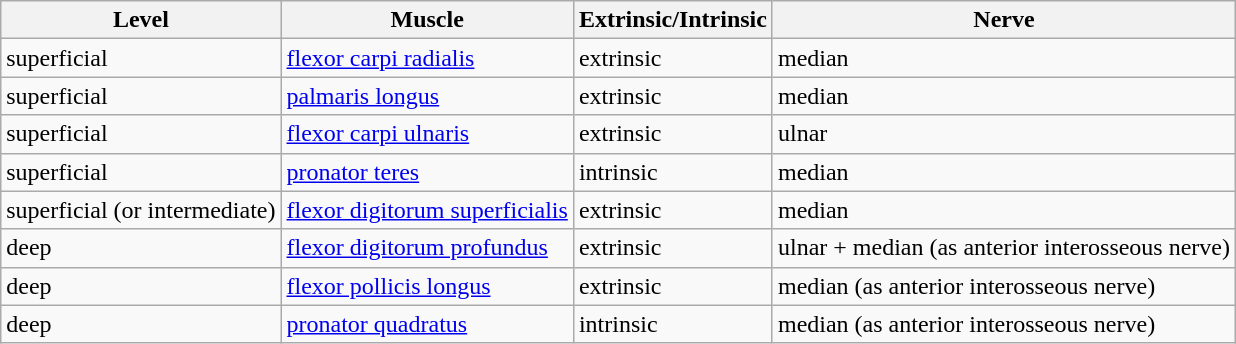<table class="sortable wikitable">
<tr>
<th>Level</th>
<th>Muscle</th>
<th>Extrinsic/Intrinsic</th>
<th>Nerve</th>
</tr>
<tr>
<td>superficial</td>
<td><a href='#'>flexor carpi radialis</a></td>
<td>extrinsic</td>
<td>median</td>
</tr>
<tr>
<td>superficial</td>
<td><a href='#'>palmaris longus</a></td>
<td>extrinsic</td>
<td>median</td>
</tr>
<tr>
<td>superficial</td>
<td><a href='#'>flexor carpi ulnaris</a></td>
<td>extrinsic</td>
<td>ulnar</td>
</tr>
<tr>
<td>superficial</td>
<td><a href='#'>pronator teres</a></td>
<td>intrinsic</td>
<td>median</td>
</tr>
<tr>
<td>superficial (or intermediate)</td>
<td><a href='#'>flexor digitorum superficialis</a></td>
<td>extrinsic</td>
<td>median</td>
</tr>
<tr>
<td>deep</td>
<td><a href='#'>flexor digitorum profundus</a></td>
<td>extrinsic</td>
<td>ulnar + median (as anterior interosseous nerve)</td>
</tr>
<tr>
<td>deep</td>
<td><a href='#'>flexor pollicis longus</a></td>
<td>extrinsic</td>
<td>median (as anterior interosseous nerve)</td>
</tr>
<tr>
<td>deep</td>
<td><a href='#'>pronator quadratus</a></td>
<td>intrinsic</td>
<td>median (as anterior interosseous nerve)</td>
</tr>
</table>
